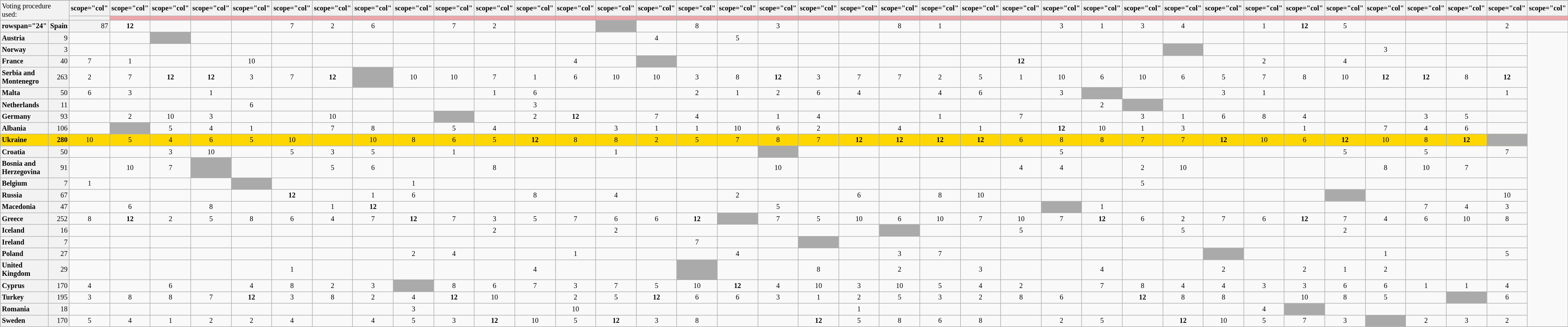<table class="wikitable plainrowheaders" style="text-align:center; font-size:85%;">
<tr>
</tr>
<tr>
<td colspan="2" rowspan="2" style="text-align:left; background:#F2F2F2">Voting procedure used:<br></td>
<th>scope="col" </th>
<th>scope="col" </th>
<th>scope="col" </th>
<th>scope="col" </th>
<th>scope="col" </th>
<th>scope="col" </th>
<th>scope="col" </th>
<th>scope="col" </th>
<th>scope="col" </th>
<th>scope="col" </th>
<th>scope="col" </th>
<th>scope="col" </th>
<th>scope="col" </th>
<th>scope="col" </th>
<th>scope="col" </th>
<th>scope="col" </th>
<th>scope="col" </th>
<th>scope="col" </th>
<th>scope="col" </th>
<th>scope="col" </th>
<th>scope="col" </th>
<th>scope="col" </th>
<th>scope="col" </th>
<th>scope="col" </th>
<th>scope="col" </th>
<th>scope="col" </th>
<th>scope="col" </th>
<th>scope="col" </th>
<th>scope="col" </th>
<th>scope="col" </th>
<th>scope="col" </th>
<th>scope="col" </th>
<th>scope="col" </th>
<th>scope="col" </th>
<th>scope="col" </th>
<th>scope="col" </th>
<th>scope="col" </th>
</tr>
<tr>
<th style="height:2px; border-top:1px solid transparent;"></th>
<td style="background:#EFA4A9;"></td>
<td style="background:#EFA4A9;"></td>
<td style="background:#EFA4A9;"></td>
<td style="background:#EFA4A9;"></td>
<td style="background:#EFA4A9;"></td>
<td style="background:#EFA4A9;"></td>
<td style="background:#EFA4A9;"></td>
<td style="background:#EFA4A9;"></td>
<td style="background:#EFA4A9;"></td>
<td style="background:#EFA4A9;"></td>
<td style="background:#EFA4A9;"></td>
<td style="background:#EFA4A9;"></td>
<td style="background:#EFA4A9;"></td>
<td style="background:#EFA4A9;"></td>
<td style="background:#EFA4A9;"></td>
<td style="background:#EFA4A9;"></td>
<td style="background:#EFA4A9;"></td>
<td style="background:#EFA4A9;"></td>
<td style="background:#EFA4A9;"></td>
<td style="background:#EFA4A9;"></td>
<td style="background:#EFA4A9;"></td>
<td style="background:#EFA4A9;"></td>
<td style="background:#EFA4A9;"></td>
<td style="background:#EFA4A9;"></td>
<td style="background:#EFA4A9;"></td>
<td style="background:#EFA4A9;"></td>
<td style="background:#EFA4A9;"></td>
<td style="background:#EFA4A9;"></td>
<td style="background:#EFA4A9;"></td>
<td style="background:#EFA4A9;"></td>
<td style="background:#EFA4A9;"></td>
<td style="background:#EFA4A9;"></td>
<td style="background:#EFA4A9;"></td>
<td style="background:#EFA4A9;"></td>
<td style="background:#EFA4A9;"></td>
<td style="background:#EFA4A9;"></td>
</tr>
<tr>
<th>rowspan="24" </th>
<th scope="row" style="text-align:left; background:#f2f2f2;">Spain</th>
<td style="text-align:right; background:#f2f2f2;">87</td>
<td><strong>12</strong></td>
<td></td>
<td></td>
<td></td>
<td>7</td>
<td>2</td>
<td>6</td>
<td></td>
<td>7</td>
<td>2</td>
<td></td>
<td></td>
<td style="text-align:left; background:#aaa;"></td>
<td></td>
<td>8</td>
<td></td>
<td>3</td>
<td></td>
<td></td>
<td>8</td>
<td>1</td>
<td></td>
<td></td>
<td>3</td>
<td>1</td>
<td>3</td>
<td>4</td>
<td></td>
<td>1</td>
<td><strong>12</strong></td>
<td>5</td>
<td></td>
<td></td>
<td></td>
<td>2</td>
<td></td>
</tr>
<tr>
<th scope="row" style="text-align:left; background:#f2f2f2;">Austria</th>
<td style="text-align:right; background:#f2f2f2;">9</td>
<td></td>
<td></td>
<td style="text-align:left; background:#aaa;"></td>
<td></td>
<td></td>
<td></td>
<td></td>
<td></td>
<td></td>
<td></td>
<td></td>
<td></td>
<td></td>
<td></td>
<td>4</td>
<td></td>
<td>5</td>
<td></td>
<td></td>
<td></td>
<td></td>
<td></td>
<td></td>
<td></td>
<td></td>
<td></td>
<td></td>
<td></td>
<td></td>
<td></td>
<td></td>
<td></td>
<td></td>
<td></td>
<td></td>
<td></td>
</tr>
<tr>
<th scope="row" style="text-align:left; background:#f2f2f2;">Norway</th>
<td style="text-align:right; background:#f2f2f2;">3</td>
<td></td>
<td></td>
<td></td>
<td></td>
<td></td>
<td></td>
<td></td>
<td></td>
<td></td>
<td></td>
<td></td>
<td></td>
<td></td>
<td></td>
<td></td>
<td></td>
<td></td>
<td></td>
<td></td>
<td></td>
<td></td>
<td></td>
<td></td>
<td></td>
<td></td>
<td></td>
<td></td>
<td style="text-align:left; background:#aaa;"></td>
<td></td>
<td></td>
<td></td>
<td></td>
<td>3</td>
<td></td>
<td></td>
<td></td>
</tr>
<tr>
<th scope="row" style="text-align:left; background:#f2f2f2;">France</th>
<td style="text-align:right; background:#f2f2f2;">40</td>
<td>7</td>
<td>1</td>
<td></td>
<td></td>
<td>10</td>
<td></td>
<td></td>
<td></td>
<td></td>
<td></td>
<td></td>
<td></td>
<td>4</td>
<td></td>
<td style="text-align:left; background:#aaa;"></td>
<td></td>
<td></td>
<td></td>
<td></td>
<td></td>
<td></td>
<td></td>
<td></td>
<td><strong>12</strong></td>
<td></td>
<td></td>
<td></td>
<td></td>
<td></td>
<td>2</td>
<td></td>
<td>4</td>
<td></td>
<td></td>
<td></td>
<td></td>
</tr>
<tr>
<th scope="row" style="text-align:left; background:#f2f2f2;">Serbia and Montenegro</th>
<td style="text-align:right; background:#f2f2f2;">263</td>
<td>2</td>
<td>7</td>
<td><strong>12</strong></td>
<td><strong>12</strong></td>
<td>3</td>
<td>7</td>
<td><strong>12</strong></td>
<td style="text-align:left; background:#aaa;"></td>
<td>10</td>
<td>10</td>
<td>7</td>
<td>1</td>
<td>6</td>
<td>10</td>
<td>10</td>
<td>3</td>
<td>8</td>
<td><strong>12</strong></td>
<td>3</td>
<td>7</td>
<td>7</td>
<td>2</td>
<td>5</td>
<td>1</td>
<td>10</td>
<td>6</td>
<td>10</td>
<td>6</td>
<td>5</td>
<td>7</td>
<td>8</td>
<td>10</td>
<td><strong>12</strong></td>
<td><strong>12</strong></td>
<td>8</td>
<td><strong>12</strong></td>
</tr>
<tr>
<th scope="row" style="text-align:left; background:#f2f2f2;">Malta</th>
<td style="text-align:right; background:#f2f2f2;">50</td>
<td>6</td>
<td>3</td>
<td></td>
<td>1</td>
<td></td>
<td></td>
<td></td>
<td></td>
<td></td>
<td></td>
<td>1</td>
<td>6</td>
<td></td>
<td></td>
<td></td>
<td>2</td>
<td>1</td>
<td>2</td>
<td>6</td>
<td>4</td>
<td></td>
<td>4</td>
<td>6</td>
<td></td>
<td>3</td>
<td style="text-align:left; background:#aaa;"></td>
<td></td>
<td></td>
<td>3</td>
<td>1</td>
<td></td>
<td></td>
<td></td>
<td></td>
<td></td>
<td>1</td>
</tr>
<tr>
<th scope="row" style="text-align:left; background:#f2f2f2;">Netherlands</th>
<td style="text-align:right; background:#f2f2f2;">11</td>
<td></td>
<td></td>
<td></td>
<td></td>
<td>6</td>
<td></td>
<td></td>
<td></td>
<td></td>
<td></td>
<td></td>
<td>3</td>
<td></td>
<td></td>
<td></td>
<td></td>
<td></td>
<td></td>
<td></td>
<td></td>
<td></td>
<td></td>
<td></td>
<td></td>
<td></td>
<td>2</td>
<td style="text-align:left; background:#aaa;"></td>
<td></td>
<td></td>
<td></td>
<td></td>
<td></td>
<td></td>
<td></td>
<td></td>
<td></td>
</tr>
<tr>
<th scope="row" style="text-align:left; background:#f2f2f2;">Germany</th>
<td style="text-align:right; background:#f2f2f2;">93</td>
<td></td>
<td>2</td>
<td>10</td>
<td>3</td>
<td></td>
<td></td>
<td>10</td>
<td></td>
<td></td>
<td style="text-align:left; background:#aaa;"></td>
<td></td>
<td>2</td>
<td><strong>12</strong></td>
<td></td>
<td>7</td>
<td>4</td>
<td></td>
<td>1</td>
<td>4</td>
<td></td>
<td></td>
<td>1</td>
<td></td>
<td>7</td>
<td></td>
<td></td>
<td>3</td>
<td>1</td>
<td>6</td>
<td>8</td>
<td>4</td>
<td></td>
<td></td>
<td>3</td>
<td>5</td>
<td></td>
</tr>
<tr>
<th scope="row" style="text-align:left; background:#f2f2f2;">Albania</th>
<td style="text-align:right; background:#f2f2f2;">106</td>
<td></td>
<td style="text-align:left; background:#aaa;"></td>
<td>5</td>
<td>4</td>
<td>1</td>
<td></td>
<td>7</td>
<td>8</td>
<td></td>
<td>5</td>
<td>4</td>
<td></td>
<td></td>
<td>3</td>
<td>1</td>
<td>1</td>
<td>10</td>
<td>6</td>
<td>2</td>
<td></td>
<td>4</td>
<td></td>
<td>1</td>
<td></td>
<td><strong>12</strong></td>
<td>10</td>
<td>1</td>
<td>3</td>
<td></td>
<td></td>
<td>1</td>
<td></td>
<td>7</td>
<td>4</td>
<td>6</td>
<td></td>
</tr>
<tr style="background:gold;">
<th scope="row" style="text-align:left; font-weight:bold; background:gold;">Ukraine</th>
<td style="text-align:right; font-weight:bold;">280</td>
<td>10</td>
<td>5</td>
<td>4</td>
<td>6</td>
<td>5</td>
<td>10</td>
<td></td>
<td>10</td>
<td>8</td>
<td>6</td>
<td>5</td>
<td><strong>12</strong></td>
<td>8</td>
<td>8</td>
<td>2</td>
<td>5</td>
<td>7</td>
<td>8</td>
<td>7</td>
<td><strong>12</strong></td>
<td><strong>12</strong></td>
<td><strong>12</strong></td>
<td><strong>12</strong></td>
<td>6</td>
<td>8</td>
<td>8</td>
<td>7</td>
<td>7</td>
<td><strong>12</strong></td>
<td>10</td>
<td>6</td>
<td><strong>12</strong></td>
<td>10</td>
<td>8</td>
<td><strong>12</strong></td>
<td style="text-align:left; background:#aaa;"></td>
</tr>
<tr>
<th scope="row" style="text-align:left; background:#f2f2f2;">Croatia</th>
<td style="text-align:right; background:#f2f2f2;">50</td>
<td></td>
<td></td>
<td>3</td>
<td>10</td>
<td></td>
<td>5</td>
<td>3</td>
<td>5</td>
<td></td>
<td>1</td>
<td></td>
<td></td>
<td></td>
<td>1</td>
<td></td>
<td></td>
<td></td>
<td style="text-align:left; background:#aaa;"></td>
<td></td>
<td></td>
<td></td>
<td></td>
<td></td>
<td></td>
<td>5</td>
<td></td>
<td></td>
<td></td>
<td></td>
<td></td>
<td></td>
<td>5</td>
<td></td>
<td>5</td>
<td></td>
<td>7</td>
</tr>
<tr>
<th scope="row" style="text-align:left; background:#f2f2f2;">Bosnia and Herzegovina</th>
<td style="text-align:right; background:#f2f2f2;">91</td>
<td></td>
<td>10</td>
<td>7</td>
<td style="text-align:left; background:#aaa;"></td>
<td></td>
<td></td>
<td>5</td>
<td>6</td>
<td></td>
<td></td>
<td>8</td>
<td></td>
<td></td>
<td></td>
<td></td>
<td></td>
<td></td>
<td>10</td>
<td></td>
<td></td>
<td></td>
<td></td>
<td></td>
<td>4</td>
<td>4</td>
<td></td>
<td>2</td>
<td>10</td>
<td></td>
<td></td>
<td></td>
<td></td>
<td>8</td>
<td>10</td>
<td>7</td>
<td></td>
</tr>
<tr>
<th scope="row" style="text-align:left; background:#f2f2f2;">Belgium</th>
<td style="text-align:right; background:#f2f2f2;">7</td>
<td>1</td>
<td></td>
<td></td>
<td></td>
<td style="text-align:left; background:#aaa;"></td>
<td></td>
<td></td>
<td></td>
<td>1</td>
<td></td>
<td></td>
<td></td>
<td></td>
<td></td>
<td></td>
<td></td>
<td></td>
<td></td>
<td></td>
<td></td>
<td></td>
<td></td>
<td></td>
<td></td>
<td></td>
<td></td>
<td>5</td>
<td></td>
<td></td>
<td></td>
<td></td>
<td></td>
<td></td>
<td></td>
<td></td>
<td></td>
</tr>
<tr>
<th scope="row" style="text-align:left; background:#f2f2f2;">Russia</th>
<td style="text-align:right; background:#f2f2f2;">67</td>
<td></td>
<td></td>
<td></td>
<td></td>
<td></td>
<td><strong>12</strong></td>
<td></td>
<td>1</td>
<td>6</td>
<td></td>
<td></td>
<td>8</td>
<td></td>
<td>4</td>
<td></td>
<td></td>
<td>2</td>
<td></td>
<td></td>
<td>6</td>
<td></td>
<td>8</td>
<td>10</td>
<td></td>
<td></td>
<td></td>
<td></td>
<td></td>
<td></td>
<td></td>
<td></td>
<td style="text-align:left; background:#aaa;"></td>
<td></td>
<td></td>
<td></td>
<td>10</td>
</tr>
<tr>
<th scope="row" style="text-align:left; background:#f2f2f2;">Macedonia</th>
<td style="text-align:right; background:#f2f2f2;">47</td>
<td></td>
<td>6</td>
<td></td>
<td>8</td>
<td></td>
<td></td>
<td>1</td>
<td><strong>12</strong></td>
<td></td>
<td></td>
<td></td>
<td></td>
<td></td>
<td></td>
<td></td>
<td></td>
<td></td>
<td>5</td>
<td></td>
<td></td>
<td></td>
<td></td>
<td></td>
<td></td>
<td style="text-align:left; background:#aaa;"></td>
<td>1</td>
<td></td>
<td></td>
<td></td>
<td></td>
<td></td>
<td></td>
<td></td>
<td>7</td>
<td>4</td>
<td>3</td>
</tr>
<tr>
<th scope="row" style="text-align:left; background:#f2f2f2;">Greece</th>
<td style="text-align:right; background:#f2f2f2;">252</td>
<td>8</td>
<td><strong>12</strong></td>
<td>2</td>
<td>5</td>
<td>8</td>
<td>6</td>
<td>4</td>
<td>7</td>
<td><strong>12</strong></td>
<td>7</td>
<td>3</td>
<td>5</td>
<td>7</td>
<td>6</td>
<td>6</td>
<td><strong>12</strong></td>
<td style="text-align:left; background:#aaa;"></td>
<td>7</td>
<td>5</td>
<td>10</td>
<td>6</td>
<td>10</td>
<td>7</td>
<td>10</td>
<td>7</td>
<td><strong>12</strong></td>
<td>6</td>
<td>2</td>
<td>7</td>
<td>6</td>
<td><strong>12</strong></td>
<td>7</td>
<td>4</td>
<td>6</td>
<td>10</td>
<td>8</td>
</tr>
<tr>
<th scope="row" style="text-align:left; background:#f2f2f2;">Iceland</th>
<td style="text-align:right; background:#f2f2f2;">16</td>
<td></td>
<td></td>
<td></td>
<td></td>
<td></td>
<td></td>
<td></td>
<td></td>
<td></td>
<td></td>
<td>2</td>
<td></td>
<td></td>
<td>2</td>
<td></td>
<td></td>
<td></td>
<td></td>
<td></td>
<td></td>
<td style="text-align:left; background:#aaa;"></td>
<td></td>
<td></td>
<td>5</td>
<td></td>
<td></td>
<td></td>
<td>5</td>
<td></td>
<td></td>
<td></td>
<td>2</td>
<td></td>
<td></td>
<td></td>
<td></td>
</tr>
<tr>
<th scope="row" style="text-align:left; background:#f2f2f2;">Ireland</th>
<td style="text-align:right; background:#f2f2f2;">7</td>
<td></td>
<td></td>
<td></td>
<td></td>
<td></td>
<td></td>
<td></td>
<td></td>
<td></td>
<td></td>
<td></td>
<td></td>
<td></td>
<td></td>
<td></td>
<td>7</td>
<td></td>
<td></td>
<td style="text-align:left; background:#aaa;"></td>
<td></td>
<td></td>
<td></td>
<td></td>
<td></td>
<td></td>
<td></td>
<td></td>
<td></td>
<td></td>
<td></td>
<td></td>
<td></td>
<td></td>
<td></td>
<td></td>
<td></td>
</tr>
<tr>
<th scope="row" style="text-align:left; background:#f2f2f2;">Poland</th>
<td style="text-align:right; background:#f2f2f2;">27</td>
<td></td>
<td></td>
<td></td>
<td></td>
<td></td>
<td></td>
<td></td>
<td></td>
<td>2</td>
<td>4</td>
<td></td>
<td></td>
<td>1</td>
<td></td>
<td></td>
<td></td>
<td>4</td>
<td></td>
<td></td>
<td></td>
<td>3</td>
<td>7</td>
<td></td>
<td></td>
<td></td>
<td></td>
<td></td>
<td></td>
<td style="text-align:left; background:#aaa;"></td>
<td></td>
<td></td>
<td></td>
<td>1</td>
<td></td>
<td></td>
<td>5</td>
</tr>
<tr>
<th scope="row" style="text-align:left; background:#f2f2f2;">United Kingdom</th>
<td style="text-align:right; background:#f2f2f2;">29</td>
<td></td>
<td></td>
<td></td>
<td></td>
<td></td>
<td>1</td>
<td></td>
<td></td>
<td></td>
<td></td>
<td></td>
<td>4</td>
<td></td>
<td></td>
<td></td>
<td style="text-align:left; background:#aaa;"></td>
<td></td>
<td></td>
<td>8</td>
<td></td>
<td>2</td>
<td></td>
<td>3</td>
<td></td>
<td></td>
<td>4</td>
<td></td>
<td></td>
<td>2</td>
<td></td>
<td>2</td>
<td>1</td>
<td>2</td>
<td></td>
<td></td>
<td></td>
</tr>
<tr>
<th scope="row" style="text-align:left; background:#f2f2f2;">Cyprus</th>
<td style="text-align:right; background:#f2f2f2;">170</td>
<td>4</td>
<td></td>
<td>6</td>
<td></td>
<td>4</td>
<td>8</td>
<td>2</td>
<td>3</td>
<td style="text-align:left; background:#aaa;"></td>
<td>8</td>
<td>6</td>
<td>7</td>
<td>3</td>
<td>7</td>
<td>5</td>
<td>10</td>
<td><strong>12</strong></td>
<td>4</td>
<td>10</td>
<td>3</td>
<td>10</td>
<td>5</td>
<td>4</td>
<td>2</td>
<td></td>
<td>7</td>
<td>8</td>
<td>4</td>
<td>4</td>
<td>3</td>
<td>3</td>
<td>6</td>
<td>6</td>
<td>1</td>
<td>1</td>
<td>4</td>
</tr>
<tr>
<th scope="row" style="text-align:left; background:#f2f2f2;">Turkey</th>
<td style="text-align:right; background:#f2f2f2;">195</td>
<td>3</td>
<td>8</td>
<td>8</td>
<td>7</td>
<td><strong>12</strong></td>
<td>3</td>
<td>8</td>
<td>2</td>
<td>4</td>
<td><strong>12</strong></td>
<td>10</td>
<td></td>
<td>2</td>
<td>5</td>
<td><strong>12</strong></td>
<td>6</td>
<td>6</td>
<td>3</td>
<td>1</td>
<td>2</td>
<td>5</td>
<td>3</td>
<td>2</td>
<td>8</td>
<td>6</td>
<td></td>
<td><strong>12</strong></td>
<td>8</td>
<td>8</td>
<td></td>
<td>10</td>
<td>8</td>
<td>5</td>
<td></td>
<td style="text-align:left; background:#aaa;"></td>
<td>6</td>
</tr>
<tr>
<th scope="row" style="text-align:left; background:#f2f2f2;">Romania</th>
<td style="text-align:right; background:#f2f2f2;">18</td>
<td></td>
<td></td>
<td></td>
<td></td>
<td></td>
<td></td>
<td></td>
<td></td>
<td>3</td>
<td></td>
<td></td>
<td></td>
<td>10</td>
<td></td>
<td></td>
<td></td>
<td></td>
<td></td>
<td></td>
<td>1</td>
<td></td>
<td></td>
<td></td>
<td></td>
<td></td>
<td></td>
<td></td>
<td></td>
<td></td>
<td>4</td>
<td style="text-align:left; background:#aaa;"></td>
<td></td>
<td></td>
<td></td>
<td></td>
<td></td>
</tr>
<tr>
<th scope="row" style="text-align:left; background:#f2f2f2;">Sweden</th>
<td style="text-align:right; background:#f2f2f2;">170</td>
<td>5</td>
<td>4</td>
<td>1</td>
<td>2</td>
<td>2</td>
<td>4</td>
<td></td>
<td>4</td>
<td>5</td>
<td>3</td>
<td><strong>12</strong></td>
<td>10</td>
<td>5</td>
<td><strong>12</strong></td>
<td>3</td>
<td>8</td>
<td></td>
<td></td>
<td><strong>12</strong></td>
<td>5</td>
<td>8</td>
<td>6</td>
<td>8</td>
<td></td>
<td>2</td>
<td>5</td>
<td></td>
<td><strong>12</strong></td>
<td>10</td>
<td>5</td>
<td>7</td>
<td>3</td>
<td style="text-align:left; background:#aaa;"></td>
<td>2</td>
<td>3</td>
<td>2</td>
</tr>
</table>
